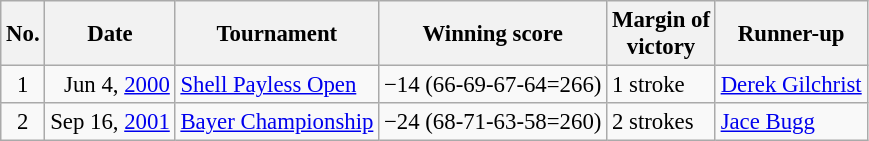<table class="wikitable" style="font-size:95%;">
<tr>
<th>No.</th>
<th>Date</th>
<th>Tournament</th>
<th>Winning score</th>
<th>Margin of<br>victory</th>
<th>Runner-up</th>
</tr>
<tr>
<td align=center>1</td>
<td align=right>Jun 4, <a href='#'>2000</a></td>
<td><a href='#'>Shell Payless Open</a></td>
<td>−14 (66-69-67-64=266)</td>
<td>1 stroke</td>
<td> <a href='#'>Derek Gilchrist</a></td>
</tr>
<tr>
<td align=center>2</td>
<td align=right>Sep 16, <a href='#'>2001</a></td>
<td><a href='#'>Bayer Championship</a></td>
<td>−24 (68-71-63-58=260)</td>
<td>2 strokes</td>
<td> <a href='#'>Jace Bugg</a></td>
</tr>
</table>
